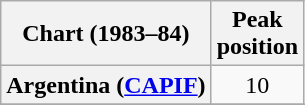<table class="wikitable sortable plainrowheaders" style="text-align:center">
<tr>
<th>Chart (1983–84)</th>
<th>Peak<br>position</th>
</tr>
<tr>
<th scope="row">Argentina (<a href='#'>CAPIF</a>)</th>
<td>10</td>
</tr>
<tr>
</tr>
<tr>
</tr>
</table>
